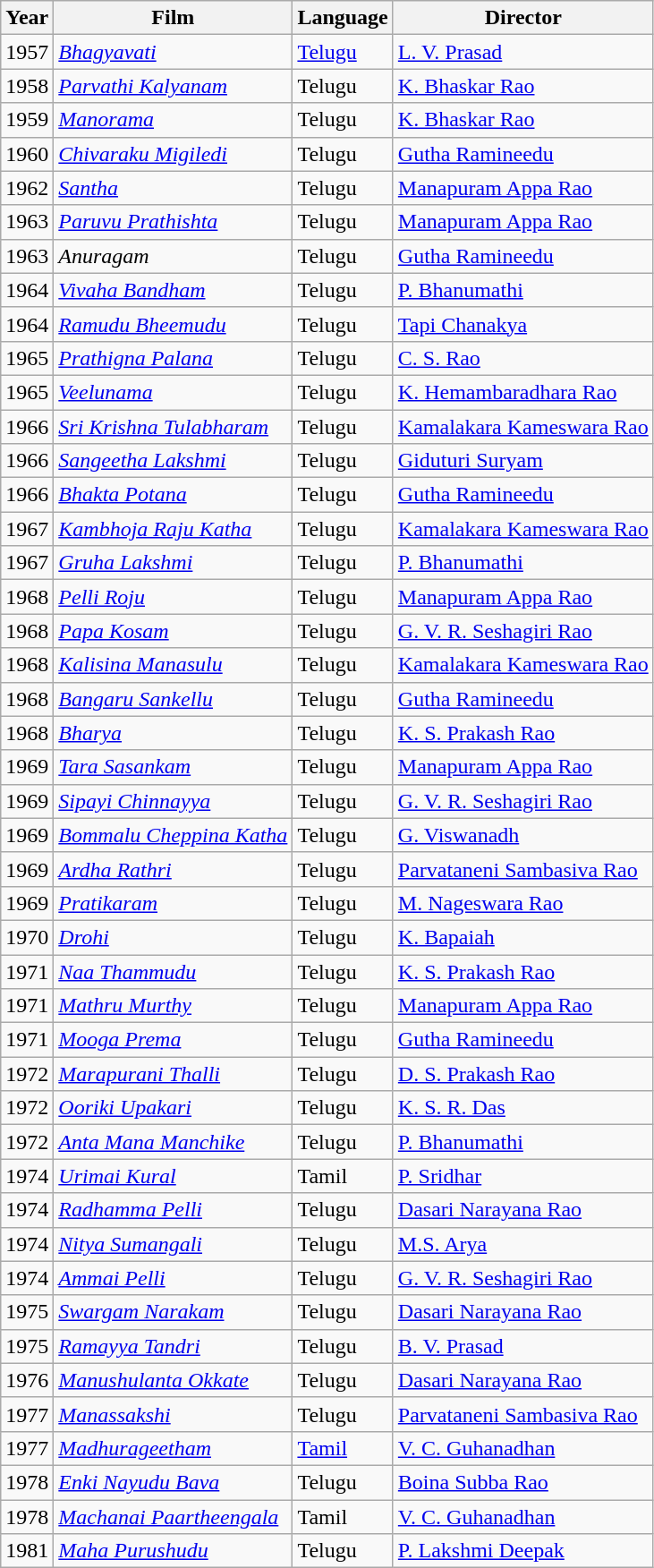<table class="wikitable">
<tr>
<th>Year</th>
<th>Film</th>
<th>Language</th>
<th>Director</th>
</tr>
<tr>
<td>1957</td>
<td><em><a href='#'>Bhagyavati</a></em></td>
<td><a href='#'>Telugu</a></td>
<td><a href='#'>L. V. Prasad</a></td>
</tr>
<tr>
<td>1958</td>
<td><em><a href='#'>Parvathi Kalyanam</a></em></td>
<td>Telugu</td>
<td><a href='#'>K. Bhaskar Rao</a></td>
</tr>
<tr>
<td>1959</td>
<td><em><a href='#'>Manorama</a></em></td>
<td>Telugu</td>
<td><a href='#'>K. Bhaskar Rao</a></td>
</tr>
<tr>
<td>1960</td>
<td><em><a href='#'>Chivaraku Migiledi</a></em></td>
<td>Telugu</td>
<td><a href='#'>Gutha Ramineedu</a></td>
</tr>
<tr>
<td>1962</td>
<td><em><a href='#'>Santha</a></em></td>
<td>Telugu</td>
<td><a href='#'>Manapuram Appa Rao</a></td>
</tr>
<tr>
<td>1963</td>
<td><em><a href='#'>Paruvu Prathishta</a></em></td>
<td>Telugu</td>
<td><a href='#'>Manapuram Appa Rao</a></td>
</tr>
<tr>
<td>1963</td>
<td><em>Anuragam</em></td>
<td>Telugu</td>
<td><a href='#'>Gutha Ramineedu</a></td>
</tr>
<tr>
<td>1964</td>
<td><em><a href='#'>Vivaha Bandham</a></em></td>
<td>Telugu</td>
<td><a href='#'>P. Bhanumathi</a></td>
</tr>
<tr>
<td>1964</td>
<td><em><a href='#'>Ramudu Bheemudu</a></em></td>
<td>Telugu</td>
<td><a href='#'>Tapi Chanakya</a></td>
</tr>
<tr>
<td>1965</td>
<td><em><a href='#'>Prathigna Palana</a></em></td>
<td>Telugu</td>
<td><a href='#'>C. S. Rao</a></td>
</tr>
<tr>
<td>1965</td>
<td><em><a href='#'>Veelunama</a></em></td>
<td>Telugu</td>
<td><a href='#'>K. Hemambaradhara Rao</a></td>
</tr>
<tr>
<td>1966</td>
<td><em><a href='#'>Sri Krishna Tulabharam</a></em></td>
<td>Telugu</td>
<td><a href='#'>Kamalakara Kameswara Rao</a></td>
</tr>
<tr>
<td>1966</td>
<td><em><a href='#'>Sangeetha Lakshmi</a></em></td>
<td>Telugu</td>
<td><a href='#'>Giduturi Suryam</a></td>
</tr>
<tr>
<td>1966</td>
<td><em><a href='#'>Bhakta Potana</a></em></td>
<td>Telugu</td>
<td><a href='#'>Gutha Ramineedu</a></td>
</tr>
<tr>
<td>1967</td>
<td><em><a href='#'>Kambhoja Raju Katha</a></em></td>
<td>Telugu</td>
<td><a href='#'>Kamalakara Kameswara Rao</a></td>
</tr>
<tr>
<td>1967</td>
<td><em><a href='#'>Gruha Lakshmi</a></em></td>
<td>Telugu</td>
<td><a href='#'>P. Bhanumathi</a></td>
</tr>
<tr>
<td>1968</td>
<td><em><a href='#'>Pelli Roju</a></em></td>
<td>Telugu</td>
<td><a href='#'>Manapuram Appa Rao</a></td>
</tr>
<tr>
<td>1968</td>
<td><em><a href='#'>Papa Kosam</a></em></td>
<td>Telugu</td>
<td><a href='#'>G. V. R. Seshagiri Rao</a></td>
</tr>
<tr>
<td>1968</td>
<td><em><a href='#'>Kalisina Manasulu</a></em></td>
<td>Telugu</td>
<td><a href='#'>Kamalakara Kameswara Rao</a></td>
</tr>
<tr>
<td>1968</td>
<td><em><a href='#'>Bangaru Sankellu</a></em></td>
<td>Telugu</td>
<td><a href='#'>Gutha Ramineedu</a></td>
</tr>
<tr>
<td>1968</td>
<td><em><a href='#'>Bharya</a></em></td>
<td>Telugu</td>
<td><a href='#'>K. S. Prakash Rao</a></td>
</tr>
<tr>
<td>1969</td>
<td><em><a href='#'>Tara Sasankam</a></em></td>
<td>Telugu</td>
<td><a href='#'>Manapuram Appa Rao</a></td>
</tr>
<tr>
<td>1969</td>
<td><em><a href='#'>Sipayi Chinnayya</a></em></td>
<td>Telugu</td>
<td><a href='#'>G. V. R. Seshagiri Rao</a></td>
</tr>
<tr>
<td>1969</td>
<td><em><a href='#'>Bommalu Cheppina Katha</a></em></td>
<td>Telugu</td>
<td><a href='#'>G. Viswanadh</a></td>
</tr>
<tr>
<td>1969</td>
<td><em><a href='#'>Ardha Rathri</a></em></td>
<td>Telugu</td>
<td><a href='#'>Parvataneni Sambasiva Rao</a></td>
</tr>
<tr>
<td>1969</td>
<td><em><a href='#'>Pratikaram</a></em></td>
<td>Telugu</td>
<td><a href='#'>M. Nageswara Rao</a></td>
</tr>
<tr>
<td>1970</td>
<td><em><a href='#'>Drohi</a></em></td>
<td>Telugu</td>
<td><a href='#'>K. Bapaiah</a></td>
</tr>
<tr>
<td>1971</td>
<td><em><a href='#'>Naa Thammudu</a></em></td>
<td>Telugu</td>
<td><a href='#'>K. S. Prakash Rao</a></td>
</tr>
<tr>
<td>1971</td>
<td><em><a href='#'>Mathru Murthy</a></em></td>
<td>Telugu</td>
<td><a href='#'>Manapuram Appa Rao</a></td>
</tr>
<tr>
<td>1971</td>
<td><em><a href='#'>Mooga Prema</a></em></td>
<td>Telugu</td>
<td><a href='#'>Gutha Ramineedu</a></td>
</tr>
<tr>
<td>1972</td>
<td><em><a href='#'>Marapurani Thalli</a></em></td>
<td>Telugu</td>
<td><a href='#'>D. S. Prakash Rao</a></td>
</tr>
<tr>
<td>1972</td>
<td><em><a href='#'>Ooriki Upakari</a></em></td>
<td>Telugu</td>
<td><a href='#'>K. S. R. Das</a></td>
</tr>
<tr>
<td>1972</td>
<td><em><a href='#'>Anta Mana Manchike</a></em></td>
<td>Telugu</td>
<td><a href='#'>P. Bhanumathi</a></td>
</tr>
<tr>
<td>1974</td>
<td><em><a href='#'>Urimai Kural</a></em></td>
<td>Tamil</td>
<td><a href='#'>P. Sridhar</a></td>
</tr>
<tr>
<td>1974</td>
<td><em><a href='#'>Radhamma Pelli</a></em></td>
<td>Telugu</td>
<td><a href='#'>Dasari Narayana Rao</a></td>
</tr>
<tr>
<td>1974</td>
<td><em><a href='#'>Nitya Sumangali</a></em></td>
<td>Telugu</td>
<td><a href='#'>M.S. Arya</a></td>
</tr>
<tr>
<td>1974</td>
<td><em><a href='#'>Ammai Pelli</a></em></td>
<td>Telugu</td>
<td><a href='#'>G. V. R. Seshagiri Rao</a></td>
</tr>
<tr>
<td>1975</td>
<td><em><a href='#'>Swargam Narakam</a></em></td>
<td>Telugu</td>
<td><a href='#'>Dasari Narayana Rao</a></td>
</tr>
<tr>
<td>1975</td>
<td><em><a href='#'>Ramayya Tandri</a></em></td>
<td>Telugu</td>
<td><a href='#'>B. V. Prasad</a></td>
</tr>
<tr>
<td>1976</td>
<td><em><a href='#'>Manushulanta Okkate</a></em></td>
<td>Telugu</td>
<td><a href='#'>Dasari Narayana Rao</a></td>
</tr>
<tr>
<td>1977</td>
<td><em><a href='#'>Manassakshi</a></em></td>
<td>Telugu</td>
<td><a href='#'>Parvataneni Sambasiva Rao</a></td>
</tr>
<tr>
<td>1977</td>
<td><em><a href='#'>Madhurageetham</a></em></td>
<td><a href='#'>Tamil</a></td>
<td><a href='#'>V. C. Guhanadhan</a></td>
</tr>
<tr>
<td>1978</td>
<td><em><a href='#'>Enki Nayudu Bava</a></em></td>
<td>Telugu</td>
<td><a href='#'>Boina Subba Rao</a></td>
</tr>
<tr>
<td>1978</td>
<td><em><a href='#'>Machanai Paartheengala</a></em></td>
<td>Tamil</td>
<td><a href='#'>V. C. Guhanadhan</a></td>
</tr>
<tr>
<td>1981</td>
<td><em><a href='#'>Maha Purushudu</a></em></td>
<td>Telugu</td>
<td><a href='#'>P. Lakshmi Deepak</a></td>
</tr>
</table>
